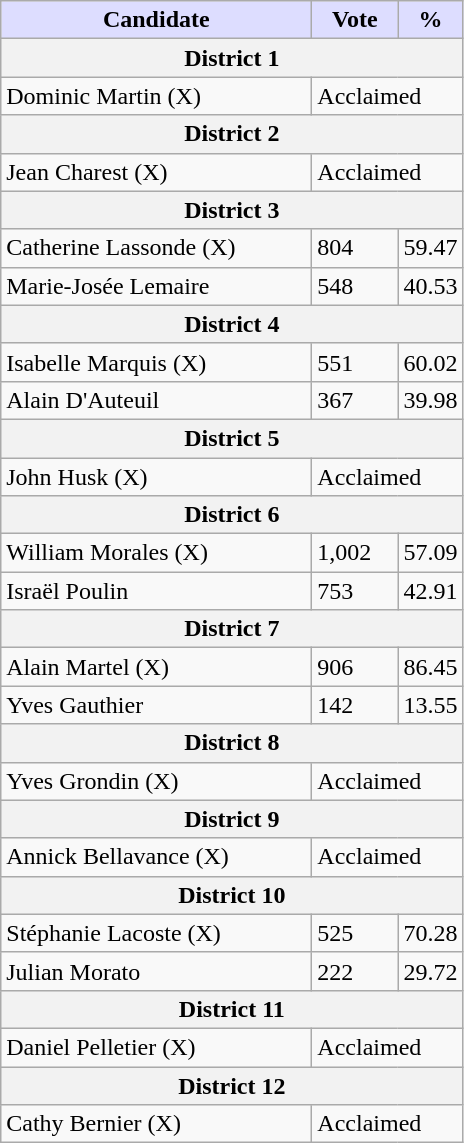<table class="wikitable">
<tr>
<th style="background:#ddf; width:200px;">Candidate</th>
<th style="background:#ddf; width:50px;">Vote</th>
<th style="background:#ddf; width:30px;">%</th>
</tr>
<tr>
<th colspan="3">District 1</th>
</tr>
<tr>
<td>Dominic Martin (X)</td>
<td colspan="2">Acclaimed</td>
</tr>
<tr>
<th colspan="3">District 2</th>
</tr>
<tr>
<td>Jean Charest (X)</td>
<td colspan="2">Acclaimed</td>
</tr>
<tr>
<th colspan="3">District 3</th>
</tr>
<tr>
<td>Catherine Lassonde (X)</td>
<td>804</td>
<td>59.47</td>
</tr>
<tr>
<td>Marie-Josée Lemaire</td>
<td>548</td>
<td>40.53</td>
</tr>
<tr>
<th colspan="3">District 4</th>
</tr>
<tr>
<td>Isabelle Marquis (X)</td>
<td>551</td>
<td>60.02</td>
</tr>
<tr>
<td>Alain D'Auteuil</td>
<td>367</td>
<td>39.98</td>
</tr>
<tr>
<th colspan="3">District 5</th>
</tr>
<tr>
<td>John Husk (X)</td>
<td colspan="2">Acclaimed</td>
</tr>
<tr>
<th colspan="3">District 6</th>
</tr>
<tr>
<td>William Morales (X)</td>
<td>1,002</td>
<td>57.09</td>
</tr>
<tr>
<td>Israël Poulin</td>
<td>753</td>
<td>42.91</td>
</tr>
<tr>
<th colspan="3">District 7</th>
</tr>
<tr>
<td>Alain Martel (X)</td>
<td>906</td>
<td>86.45</td>
</tr>
<tr>
<td>Yves Gauthier</td>
<td>142</td>
<td>13.55</td>
</tr>
<tr>
<th colspan="3">District 8</th>
</tr>
<tr>
<td>Yves Grondin (X)</td>
<td colspan="2">Acclaimed</td>
</tr>
<tr>
<th colspan="3">District 9</th>
</tr>
<tr>
<td>Annick Bellavance (X)</td>
<td colspan="2">Acclaimed</td>
</tr>
<tr>
<th colspan="3">District 10</th>
</tr>
<tr>
<td>Stéphanie Lacoste (X)</td>
<td>525</td>
<td>70.28</td>
</tr>
<tr>
<td>Julian Morato</td>
<td>222</td>
<td>29.72</td>
</tr>
<tr>
<th colspan="3">District 11</th>
</tr>
<tr>
<td>Daniel Pelletier (X)</td>
<td colspan="2">Acclaimed</td>
</tr>
<tr>
<th colspan="3">District 12</th>
</tr>
<tr>
<td>Cathy Bernier (X)</td>
<td colspan="2">Acclaimed</td>
</tr>
</table>
